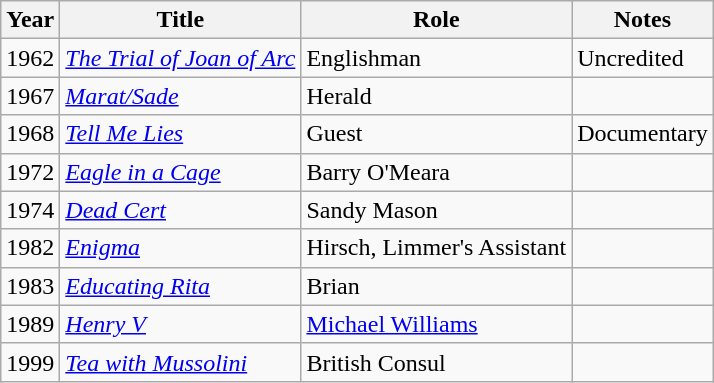<table class="wikitable">
<tr>
<th>Year</th>
<th>Title</th>
<th>Role</th>
<th>Notes</th>
</tr>
<tr>
<td>1962</td>
<td><em><a href='#'>The Trial of Joan of Arc</a></em></td>
<td>Englishman</td>
<td>Uncredited</td>
</tr>
<tr>
<td>1967</td>
<td><em><a href='#'>Marat/Sade</a></em></td>
<td>Herald</td>
<td></td>
</tr>
<tr>
<td>1968</td>
<td><em><a href='#'>Tell Me Lies</a></em></td>
<td>Guest</td>
<td>Documentary</td>
</tr>
<tr>
<td>1972</td>
<td><em><a href='#'>Eagle in a Cage</a></em></td>
<td>Barry O'Meara</td>
<td></td>
</tr>
<tr>
<td>1974</td>
<td><em><a href='#'>Dead Cert</a></em></td>
<td>Sandy Mason</td>
<td></td>
</tr>
<tr>
<td>1982</td>
<td><em><a href='#'>Enigma</a></em></td>
<td>Hirsch, Limmer's Assistant</td>
<td></td>
</tr>
<tr>
<td>1983</td>
<td><em><a href='#'>Educating Rita</a></em></td>
<td>Brian</td>
<td></td>
</tr>
<tr>
<td>1989</td>
<td><em><a href='#'>Henry V</a></em></td>
<td><a href='#'>Michael Williams</a></td>
<td></td>
</tr>
<tr>
<td>1999</td>
<td><em><a href='#'>Tea with Mussolini</a></em></td>
<td>British Consul</td>
<td></td>
</tr>
</table>
